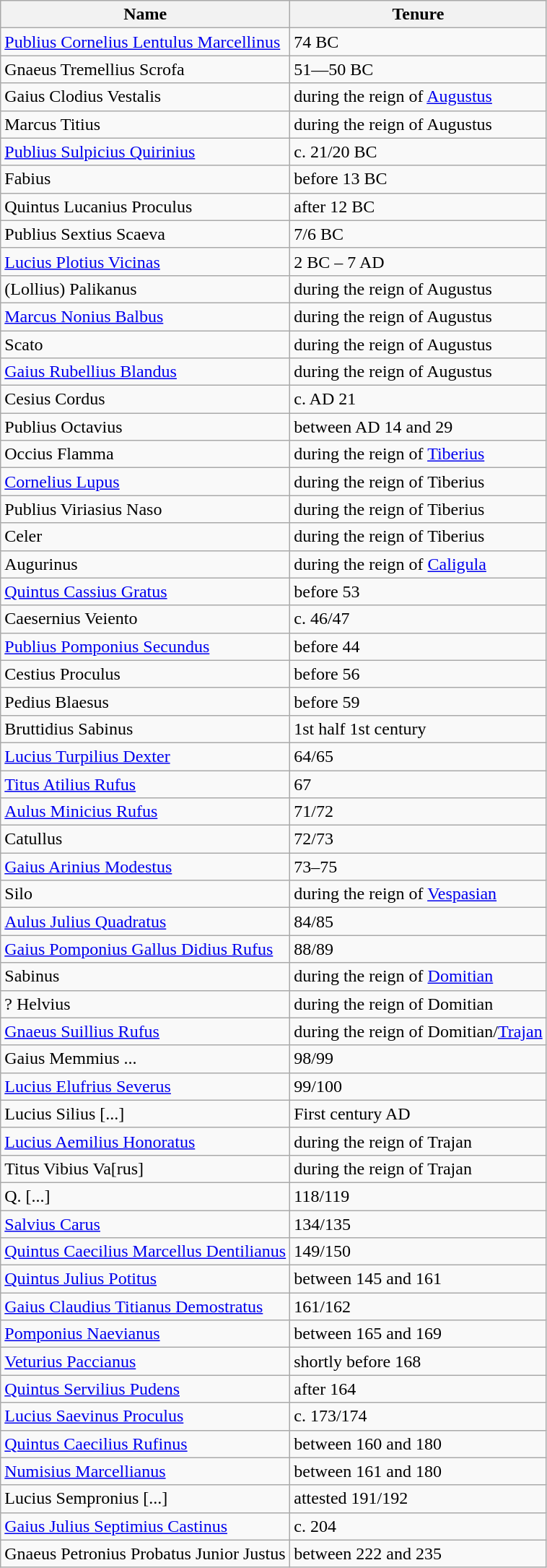<table class="wikitable">
<tr>
<th>Name</th>
<th>Tenure</th>
</tr>
<tr>
<td><a href='#'>Publius Cornelius Lentulus Marcellinus</a></td>
<td>74 BC</td>
</tr>
<tr>
<td>Gnaeus Tremellius Scrofa</td>
<td>51—50 BC</td>
</tr>
<tr>
<td>Gaius Clodius Vestalis</td>
<td>during the reign of <a href='#'>Augustus</a></td>
</tr>
<tr>
<td>Marcus Titius</td>
<td>during the reign of Augustus</td>
</tr>
<tr>
<td><a href='#'>Publius Sulpicius Quirinius</a></td>
<td>c. 21/20 BC</td>
</tr>
<tr>
<td>Fabius</td>
<td>before 13 BC</td>
</tr>
<tr>
<td>Quintus Lucanius Proculus</td>
<td>after 12 BC</td>
</tr>
<tr>
<td>Publius Sextius Scaeva</td>
<td>7/6 BC</td>
</tr>
<tr>
<td><a href='#'>Lucius Plotius Vicinas</a></td>
<td>2 BC – 7 AD</td>
</tr>
<tr>
<td>(Lollius) Palikanus</td>
<td>during the reign of Augustus</td>
</tr>
<tr>
<td><a href='#'>Marcus Nonius Balbus</a></td>
<td>during the reign of Augustus</td>
</tr>
<tr>
<td>Scato</td>
<td>during the reign of Augustus</td>
</tr>
<tr>
<td><a href='#'>Gaius Rubellius Blandus</a></td>
<td>during the reign of Augustus</td>
</tr>
<tr>
<td>Cesius Cordus</td>
<td>c. AD 21</td>
</tr>
<tr>
<td>Publius Octavius</td>
<td>between AD 14 and 29</td>
</tr>
<tr>
<td>Occius Flamma</td>
<td>during the reign of <a href='#'>Tiberius</a></td>
</tr>
<tr>
<td><a href='#'>Cornelius Lupus</a></td>
<td>during the reign of Tiberius</td>
</tr>
<tr>
<td>Publius Viriasius Naso</td>
<td>during the reign of Tiberius</td>
</tr>
<tr>
<td>Celer</td>
<td>during the reign of Tiberius</td>
</tr>
<tr>
<td>Augurinus</td>
<td>during the reign of <a href='#'>Caligula</a></td>
</tr>
<tr>
<td><a href='#'>Quintus Cassius Gratus</a></td>
<td>before 53</td>
</tr>
<tr>
<td>Caesernius Veiento</td>
<td>c. 46/47</td>
</tr>
<tr>
<td><a href='#'>Publius Pomponius Secundus</a></td>
<td>before 44</td>
</tr>
<tr>
<td>Cestius Proculus</td>
<td>before 56</td>
</tr>
<tr>
<td>Pedius Blaesus</td>
<td>before 59</td>
</tr>
<tr>
<td>Bruttidius Sabinus</td>
<td>1st half 1st century</td>
</tr>
<tr>
<td><a href='#'>Lucius Turpilius Dexter</a></td>
<td>64/65</td>
</tr>
<tr>
<td><a href='#'>Titus Atilius Rufus</a></td>
<td>67</td>
</tr>
<tr>
<td><a href='#'>Aulus Minicius Rufus</a></td>
<td>71/72</td>
</tr>
<tr>
<td>Catullus</td>
<td>72/73</td>
</tr>
<tr>
<td><a href='#'>Gaius Arinius Modestus</a></td>
<td>73–75</td>
</tr>
<tr>
<td>Silo</td>
<td>during the reign of <a href='#'>Vespasian</a></td>
</tr>
<tr>
<td><a href='#'>Aulus Julius Quadratus</a></td>
<td>84/85</td>
</tr>
<tr>
<td><a href='#'>Gaius Pomponius Gallus Didius Rufus</a></td>
<td>88/89</td>
</tr>
<tr>
<td>Sabinus</td>
<td>during the reign of <a href='#'>Domitian</a></td>
</tr>
<tr>
<td>? Helvius</td>
<td>during the reign of Domitian</td>
</tr>
<tr>
<td><a href='#'>Gnaeus Suillius Rufus</a></td>
<td>during the reign of Domitian/<a href='#'>Trajan</a></td>
</tr>
<tr>
<td>Gaius Memmius ...</td>
<td>98/99</td>
</tr>
<tr>
<td><a href='#'>Lucius Elufrius Severus</a></td>
<td>99/100</td>
</tr>
<tr>
<td>Lucius Silius [...]</td>
<td>First century AD</td>
</tr>
<tr>
<td><a href='#'>Lucius Aemilius Honoratus</a></td>
<td>during the reign of Trajan</td>
</tr>
<tr>
<td>Titus Vibius Va[rus]</td>
<td>during the reign of Trajan</td>
</tr>
<tr>
<td>Q. [...]</td>
<td>118/119</td>
</tr>
<tr>
<td><a href='#'>Salvius Carus</a></td>
<td>134/135</td>
</tr>
<tr>
<td><a href='#'>Quintus Caecilius Marcellus Dentilianus</a></td>
<td>149/150</td>
</tr>
<tr>
<td><a href='#'>Quintus Julius Potitus</a></td>
<td>between 145 and 161</td>
</tr>
<tr>
<td><a href='#'>Gaius Claudius Titianus Demostratus</a></td>
<td>161/162</td>
</tr>
<tr>
<td><a href='#'>Pomponius Naevianus</a></td>
<td>between 165 and 169</td>
</tr>
<tr>
<td><a href='#'>Veturius Paccianus</a></td>
<td>shortly before 168</td>
</tr>
<tr>
<td><a href='#'>Quintus Servilius Pudens</a></td>
<td>after 164</td>
</tr>
<tr>
<td><a href='#'>Lucius Saevinus Proculus</a></td>
<td>c. 173/174</td>
</tr>
<tr>
<td><a href='#'>Quintus Caecilius Rufinus</a></td>
<td>between 160 and 180</td>
</tr>
<tr>
<td><a href='#'>Numisius Marcellianus</a></td>
<td>between 161 and 180</td>
</tr>
<tr>
<td>Lucius Sempronius [...]</td>
<td>attested 191/192</td>
</tr>
<tr>
<td><a href='#'>Gaius Julius Septimius Castinus</a></td>
<td>c. 204</td>
</tr>
<tr>
<td>Gnaeus Petronius Probatus Junior Justus</td>
<td>between 222 and 235</td>
</tr>
</table>
